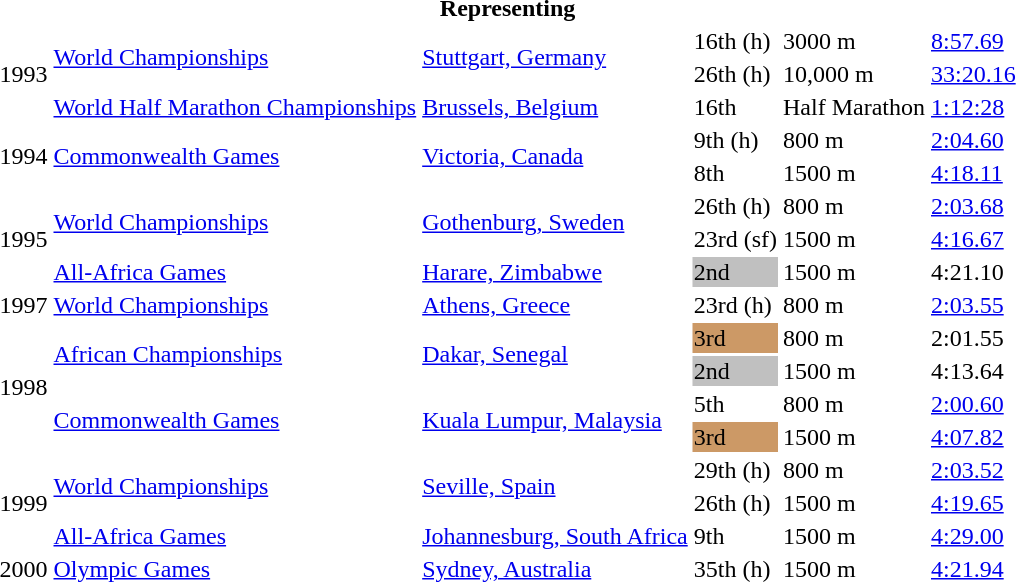<table>
<tr>
<th colspan="6">Representing </th>
</tr>
<tr>
<td rowspan=3>1993</td>
<td rowspan=2><a href='#'>World Championships</a></td>
<td rowspan=2><a href='#'>Stuttgart, Germany</a></td>
<td>16th (h)</td>
<td>3000 m</td>
<td><a href='#'>	8:57.69</a></td>
</tr>
<tr>
<td>26th (h)</td>
<td>10,000 m</td>
<td><a href='#'>33:20.16</a></td>
</tr>
<tr>
<td><a href='#'>World Half Marathon Championships</a></td>
<td><a href='#'>Brussels, Belgium</a></td>
<td>16th</td>
<td>Half Marathon</td>
<td><a href='#'>1:12:28</a></td>
</tr>
<tr>
<td rowspan=2>1994</td>
<td rowspan=2><a href='#'>Commonwealth Games</a></td>
<td rowspan=2><a href='#'>Victoria, Canada</a></td>
<td>9th (h)</td>
<td>800 m</td>
<td><a href='#'>2:04.60</a></td>
</tr>
<tr>
<td>8th</td>
<td>1500 m</td>
<td><a href='#'>4:18.11</a></td>
</tr>
<tr>
<td rowspan=3>1995</td>
<td rowspan=2><a href='#'>World Championships</a></td>
<td rowspan=2><a href='#'>Gothenburg, Sweden</a></td>
<td>26th (h)</td>
<td>800 m</td>
<td><a href='#'>	2:03.68</a></td>
</tr>
<tr>
<td>23rd (sf)</td>
<td>1500 m</td>
<td><a href='#'>4:16.67</a></td>
</tr>
<tr>
<td><a href='#'>All-Africa Games</a></td>
<td><a href='#'>Harare, Zimbabwe</a></td>
<td bgcolor=silver>2nd</td>
<td>1500 m</td>
<td>4:21.10</td>
</tr>
<tr>
<td>1997</td>
<td><a href='#'>World Championships</a></td>
<td><a href='#'>Athens, Greece</a></td>
<td>23rd (h)</td>
<td>800 m</td>
<td><a href='#'>2:03.55</a></td>
</tr>
<tr>
<td rowspan=4>1998</td>
<td rowspan=2><a href='#'>African Championships</a></td>
<td rowspan=2><a href='#'>Dakar, Senegal</a></td>
<td bgcolor=cc9966>3rd</td>
<td>800 m</td>
<td>2:01.55</td>
</tr>
<tr>
<td bgcolor=silver>2nd</td>
<td>1500 m</td>
<td>4:13.64</td>
</tr>
<tr>
<td rowspan=2><a href='#'>Commonwealth Games</a></td>
<td rowspan=2><a href='#'>Kuala Lumpur, Malaysia</a></td>
<td>5th</td>
<td>800 m</td>
<td><a href='#'>2:00.60</a></td>
</tr>
<tr>
<td bgcolor=cc9966>3rd</td>
<td>1500 m</td>
<td><a href='#'>4:07.82</a></td>
</tr>
<tr>
<td rowspan=3>1999</td>
<td rowspan=2><a href='#'>World Championships</a></td>
<td rowspan=2><a href='#'>Seville, Spain</a></td>
<td>29th (h)</td>
<td>800 m</td>
<td><a href='#'>2:03.52</a></td>
</tr>
<tr>
<td>26th (h)</td>
<td>1500 m</td>
<td><a href='#'>4:19.65</a></td>
</tr>
<tr>
<td><a href='#'>All-Africa Games</a></td>
<td><a href='#'>Johannesburg, South Africa</a></td>
<td>9th</td>
<td>1500 m</td>
<td><a href='#'>4:29.00</a></td>
</tr>
<tr>
<td>2000</td>
<td><a href='#'>Olympic Games</a></td>
<td><a href='#'>Sydney, Australia</a></td>
<td>35th (h)</td>
<td>1500 m</td>
<td><a href='#'>4:21.94</a></td>
</tr>
</table>
